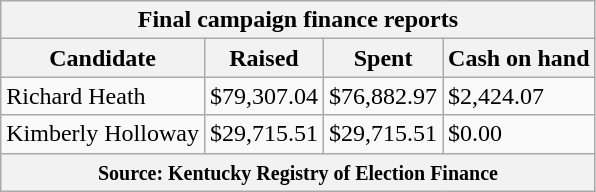<table class="wikitable sortable">
<tr>
<th colspan=4>Final campaign finance reports</th>
</tr>
<tr style="text-align:center;">
<th>Candidate</th>
<th>Raised</th>
<th>Spent</th>
<th>Cash on hand</th>
</tr>
<tr>
<td>Richard Heath</td>
<td>$79,307.04</td>
<td>$76,882.97</td>
<td>$2,424.07</td>
</tr>
<tr>
<td>Kimberly Holloway</td>
<td>$29,715.51</td>
<td>$29,715.51</td>
<td>$0.00</td>
</tr>
<tr>
<th colspan="4"><small>Source: Kentucky Registry of Election Finance</small></th>
</tr>
</table>
